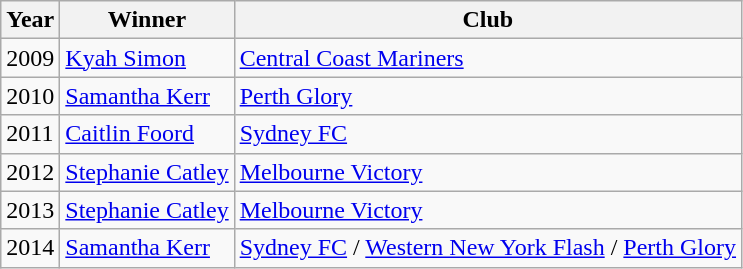<table class="wikitable">
<tr>
<th>Year</th>
<th>Winner</th>
<th>Club</th>
</tr>
<tr>
<td>2009</td>
<td><a href='#'>Kyah Simon</a></td>
<td> <a href='#'>Central Coast Mariners</a></td>
</tr>
<tr>
<td>2010</td>
<td><a href='#'>Samantha Kerr</a></td>
<td> <a href='#'>Perth Glory</a></td>
</tr>
<tr>
<td>2011</td>
<td><a href='#'>Caitlin Foord</a></td>
<td> <a href='#'>Sydney FC</a></td>
</tr>
<tr>
<td>2012</td>
<td><a href='#'>Stephanie Catley</a></td>
<td> <a href='#'>Melbourne Victory</a></td>
</tr>
<tr>
<td>2013</td>
<td><a href='#'>Stephanie Catley</a></td>
<td> <a href='#'>Melbourne Victory</a></td>
</tr>
<tr>
<td>2014</td>
<td><a href='#'>Samantha Kerr</a></td>
<td> <a href='#'>Sydney FC</a> /  <a href='#'>Western New York Flash</a> /  <a href='#'>Perth Glory</a></td>
</tr>
</table>
